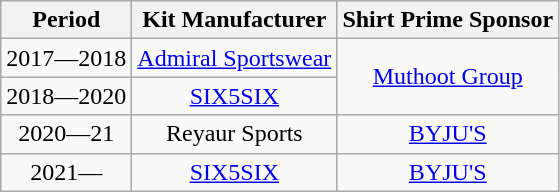<table class="wikitable" style="text-align:center;margin-left:1em;float:center">
<tr>
<th>Period</th>
<th>Kit Manufacturer</th>
<th>Shirt Prime Sponsor</th>
</tr>
<tr>
<td>2017—2018</td>
<td><a href='#'>Admiral Sportswear</a></td>
<td rowspan="2"><a href='#'>Muthoot Group</a></td>
</tr>
<tr>
<td>2018—2020</td>
<td><a href='#'>SIX5SIX</a></td>
</tr>
<tr>
<td>2020—21</td>
<td>Reyaur Sports</td>
<td><a href='#'>BYJU'S</a></td>
</tr>
<tr>
<td>2021—</td>
<td><a href='#'>SIX5SIX</a></td>
<td><a href='#'>BYJU'S</a></td>
</tr>
</table>
